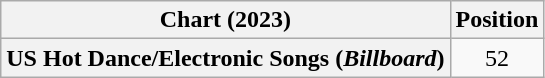<table class="wikitable plainrowheaders" style="text-align:center">
<tr>
<th scope="col">Chart (2023)</th>
<th scope="col">Position</th>
</tr>
<tr>
<th scope="row">US Hot Dance/Electronic Songs (<em>Billboard</em>)</th>
<td>52</td>
</tr>
</table>
